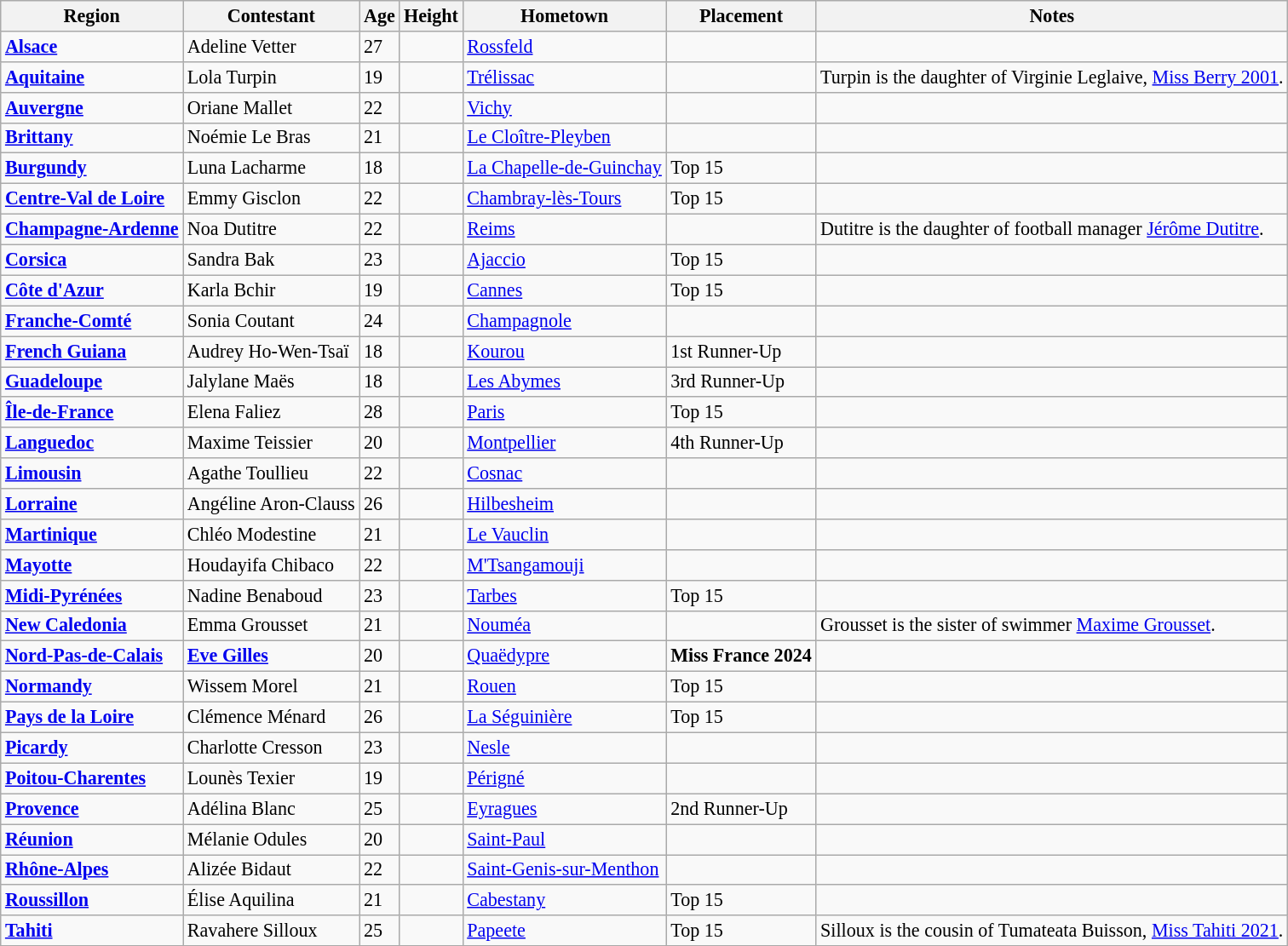<table class="wikitable sortable" style="font-size: 92%;">
<tr>
<th>Region</th>
<th>Contestant</th>
<th>Age</th>
<th>Height</th>
<th>Hometown</th>
<th>Placement</th>
<th>Notes</th>
</tr>
<tr>
<td> <strong><a href='#'>Alsace</a></strong></td>
<td>Adeline Vetter</td>
<td>27</td>
<td></td>
<td><a href='#'>Rossfeld</a></td>
<td></td>
<td></td>
</tr>
<tr>
<td> <strong><a href='#'>Aquitaine</a></strong></td>
<td>Lola Turpin</td>
<td>19</td>
<td></td>
<td><a href='#'>Trélissac</a></td>
<td></td>
<td>Turpin is the daughter of Virginie Leglaive, <a href='#'>Miss Berry 2001</a>.</td>
</tr>
<tr>
<td> <strong><a href='#'>Auvergne</a></strong></td>
<td>Oriane Mallet</td>
<td>22</td>
<td></td>
<td><a href='#'>Vichy</a></td>
<td></td>
<td></td>
</tr>
<tr>
<td> <strong><a href='#'>Brittany</a></strong></td>
<td>Noémie Le Bras</td>
<td>21</td>
<td></td>
<td><a href='#'>Le Cloître-Pleyben</a></td>
<td></td>
<td></td>
</tr>
<tr>
<td> <strong><a href='#'>Burgundy</a></strong></td>
<td>Luna Lacharme</td>
<td>18</td>
<td></td>
<td><a href='#'>La Chapelle-de-Guinchay</a></td>
<td>Top 15</td>
<td></td>
</tr>
<tr>
<td> <strong><a href='#'>Centre-Val de Loire</a></strong></td>
<td>Emmy Gisclon</td>
<td>22</td>
<td></td>
<td><a href='#'>Chambray-lès-Tours</a></td>
<td>Top 15</td>
<td></td>
</tr>
<tr>
<td> <strong><a href='#'>Champagne-Ardenne</a></strong></td>
<td>Noa Dutitre</td>
<td>22</td>
<td></td>
<td><a href='#'>Reims</a></td>
<td></td>
<td>Dutitre is the daughter of football manager <a href='#'>Jérôme Dutitre</a>.</td>
</tr>
<tr>
<td> <strong><a href='#'>Corsica</a></strong></td>
<td>Sandra Bak</td>
<td>23</td>
<td></td>
<td><a href='#'>Ajaccio</a></td>
<td>Top 15</td>
<td></td>
</tr>
<tr>
<td> <strong><a href='#'>Côte d'Azur</a></strong></td>
<td>Karla Bchir</td>
<td>19</td>
<td></td>
<td><a href='#'>Cannes</a></td>
<td>Top 15</td>
<td></td>
</tr>
<tr>
<td> <strong><a href='#'>Franche-Comté</a></strong></td>
<td>Sonia Coutant</td>
<td>24</td>
<td></td>
<td><a href='#'>Champagnole</a></td>
<td></td>
<td></td>
</tr>
<tr>
<td> <strong><a href='#'>French Guiana</a></strong></td>
<td>Audrey Ho-Wen-Tsaï</td>
<td>18</td>
<td></td>
<td><a href='#'>Kourou</a></td>
<td>1st Runner-Up</td>
<td></td>
</tr>
<tr>
<td> <strong><a href='#'>Guadeloupe</a></strong></td>
<td>Jalylane Maës</td>
<td>18</td>
<td></td>
<td><a href='#'>Les Abymes</a></td>
<td>3rd Runner-Up</td>
<td></td>
</tr>
<tr>
<td> <strong><a href='#'>Île-de-France</a></strong></td>
<td>Elena Faliez</td>
<td>28</td>
<td></td>
<td><a href='#'>Paris</a></td>
<td>Top 15</td>
<td></td>
</tr>
<tr>
<td> <strong><a href='#'>Languedoc</a></strong></td>
<td>Maxime Teissier</td>
<td>20</td>
<td></td>
<td><a href='#'>Montpellier</a></td>
<td>4th Runner-Up</td>
<td></td>
</tr>
<tr>
<td> <strong><a href='#'>Limousin</a></strong></td>
<td>Agathe Toullieu</td>
<td>22</td>
<td></td>
<td><a href='#'>Cosnac</a></td>
<td></td>
<td></td>
</tr>
<tr>
<td> <strong><a href='#'>Lorraine</a></strong></td>
<td>Angéline Aron-Clauss</td>
<td>26</td>
<td></td>
<td><a href='#'>Hilbesheim</a></td>
<td></td>
<td></td>
</tr>
<tr>
<td> <strong><a href='#'>Martinique</a></strong></td>
<td>Chléo Modestine</td>
<td>21</td>
<td></td>
<td><a href='#'>Le Vauclin</a></td>
<td></td>
<td></td>
</tr>
<tr>
<td> <strong><a href='#'>Mayotte</a></strong></td>
<td>Houdayifa Chibaco</td>
<td>22</td>
<td></td>
<td><a href='#'>M'Tsangamouji</a></td>
<td></td>
<td></td>
</tr>
<tr>
<td> <strong><a href='#'>Midi-Pyrénées</a></strong></td>
<td>Nadine Benaboud</td>
<td>23</td>
<td></td>
<td><a href='#'>Tarbes</a></td>
<td>Top 15</td>
<td></td>
</tr>
<tr>
<td> <strong><a href='#'>New Caledonia</a></strong></td>
<td>Emma Grousset</td>
<td>21</td>
<td></td>
<td><a href='#'>Nouméa</a></td>
<td></td>
<td>Grousset is the sister of swimmer <a href='#'>Maxime Grousset</a>.</td>
</tr>
<tr>
<td> <strong><a href='#'>Nord-Pas-de-Calais</a></strong></td>
<td><strong><a href='#'>Eve Gilles</a></strong></td>
<td>20</td>
<td></td>
<td><a href='#'>Quaëdypre</a></td>
<td><strong>Miss France 2024</strong></td>
<td></td>
</tr>
<tr>
<td><strong> <a href='#'>Normandy</a></strong></td>
<td>Wissem Morel</td>
<td>21</td>
<td></td>
<td><a href='#'>Rouen</a></td>
<td>Top 15</td>
<td></td>
</tr>
<tr>
<td> <strong><a href='#'>Pays de la Loire</a></strong></td>
<td>Clémence Ménard</td>
<td>26</td>
<td></td>
<td><a href='#'>La Séguinière</a></td>
<td>Top 15</td>
<td></td>
</tr>
<tr>
<td> <strong><a href='#'>Picardy</a></strong></td>
<td>Charlotte Cresson</td>
<td>23</td>
<td></td>
<td><a href='#'>Nesle</a></td>
<td></td>
<td></td>
</tr>
<tr>
<td> <strong><a href='#'>Poitou-Charentes</a></strong></td>
<td>Lounès Texier</td>
<td>19</td>
<td></td>
<td><a href='#'>Périgné</a></td>
<td></td>
<td></td>
</tr>
<tr>
<td> <strong><a href='#'>Provence</a></strong></td>
<td>Adélina Blanc</td>
<td>25</td>
<td></td>
<td><a href='#'>Eyragues</a></td>
<td>2nd Runner-Up</td>
<td></td>
</tr>
<tr>
<td> <strong><a href='#'>Réunion</a></strong></td>
<td>Mélanie Odules</td>
<td>20</td>
<td></td>
<td><a href='#'>Saint-Paul</a></td>
<td></td>
<td></td>
</tr>
<tr>
<td> <strong><a href='#'>Rhône-Alpes</a></strong></td>
<td>Alizée Bidaut</td>
<td>22</td>
<td></td>
<td><a href='#'>Saint-Genis-sur-Menthon</a></td>
<td></td>
<td></td>
</tr>
<tr>
<td> <strong><a href='#'>Roussillon</a></strong></td>
<td>Élise Aquilina</td>
<td>21</td>
<td></td>
<td><a href='#'>Cabestany</a></td>
<td>Top 15</td>
<td></td>
</tr>
<tr>
<td> <strong><a href='#'>Tahiti</a></strong></td>
<td>Ravahere Silloux</td>
<td>25</td>
<td></td>
<td><a href='#'>Papeete</a></td>
<td>Top 15</td>
<td>Silloux is the cousin of Tumateata Buisson, <a href='#'>Miss Tahiti 2021</a>.</td>
</tr>
<tr>
</tr>
</table>
